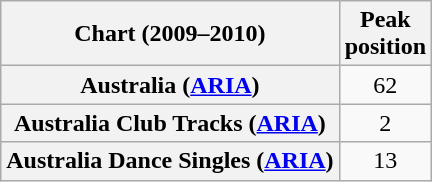<table class="wikitable sortable plainrowheaders" style="text-align:center">
<tr>
<th scope="col">Chart (2009–2010)</th>
<th scope="col">Peak<br>position</th>
</tr>
<tr>
<th scope="row">Australia (<a href='#'>ARIA</a>)</th>
<td>62</td>
</tr>
<tr>
<th scope="row">Australia Club Tracks (<a href='#'>ARIA</a>)</th>
<td>2</td>
</tr>
<tr>
<th scope="row">Australia Dance Singles (<a href='#'>ARIA</a>)</th>
<td>13</td>
</tr>
</table>
